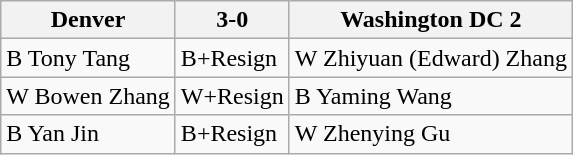<table class="wikitable">
<tr>
<th>Denver</th>
<th>3-0</th>
<th>Washington DC 2</th>
</tr>
<tr>
<td>B Tony Tang</td>
<td>B+Resign</td>
<td>W Zhiyuan (Edward) Zhang</td>
</tr>
<tr>
<td>W Bowen Zhang</td>
<td>W+Resign</td>
<td>B Yaming Wang</td>
</tr>
<tr>
<td>B Yan Jin</td>
<td>B+Resign</td>
<td>W Zhenying Gu</td>
</tr>
</table>
